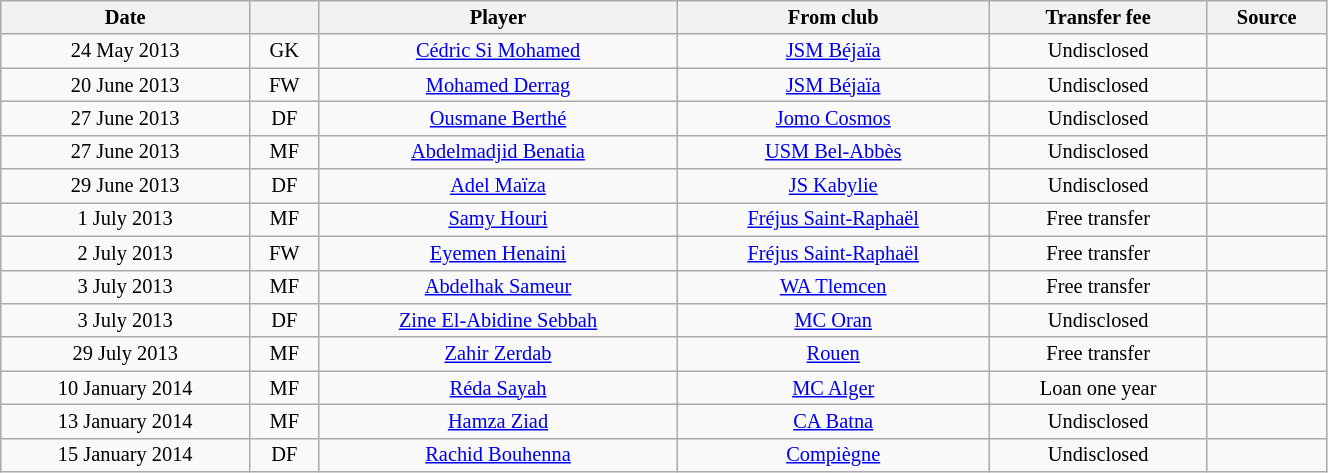<table class="wikitable sortable" style="width:70%; text-align:center; font-size:85%; text-align:centre;">
<tr>
<th>Date</th>
<th></th>
<th>Player</th>
<th>From club</th>
<th>Transfer fee</th>
<th>Source</th>
</tr>
<tr>
<td>24 May 2013</td>
<td>GK</td>
<td> <a href='#'>Cédric Si Mohamed</a></td>
<td><a href='#'>JSM Béjaïa</a></td>
<td>Undisclosed</td>
<td></td>
</tr>
<tr>
<td>20 June 2013</td>
<td>FW</td>
<td> <a href='#'>Mohamed Derrag</a></td>
<td><a href='#'>JSM Béjaïa</a></td>
<td>Undisclosed</td>
<td></td>
</tr>
<tr>
<td>27 June 2013</td>
<td>DF</td>
<td> <a href='#'>Ousmane Berthé</a></td>
<td> <a href='#'>Jomo Cosmos</a></td>
<td>Undisclosed</td>
<td></td>
</tr>
<tr>
<td>27 June 2013</td>
<td>MF</td>
<td> <a href='#'>Abdelmadjid Benatia</a></td>
<td><a href='#'>USM Bel-Abbès</a></td>
<td>Undisclosed</td>
<td></td>
</tr>
<tr>
<td>29 June 2013</td>
<td>DF</td>
<td> <a href='#'>Adel Maïza</a></td>
<td><a href='#'>JS Kabylie</a></td>
<td>Undisclosed</td>
<td></td>
</tr>
<tr>
<td>1 July 2013</td>
<td>MF</td>
<td> <a href='#'>Samy Houri</a></td>
<td> <a href='#'>Fréjus Saint-Raphaël</a></td>
<td>Free transfer</td>
<td></td>
</tr>
<tr>
<td>2 July 2013</td>
<td>FW</td>
<td> <a href='#'>Eyemen Henaini</a></td>
<td> <a href='#'>Fréjus Saint-Raphaël</a></td>
<td>Free transfer</td>
<td></td>
</tr>
<tr>
<td>3 July 2013</td>
<td>MF</td>
<td> <a href='#'>Abdelhak Sameur</a></td>
<td><a href='#'>WA Tlemcen</a></td>
<td>Free transfer</td>
<td></td>
</tr>
<tr>
<td>3 July 2013</td>
<td>DF</td>
<td> <a href='#'>Zine El-Abidine Sebbah</a></td>
<td><a href='#'>MC Oran</a></td>
<td>Undisclosed</td>
<td></td>
</tr>
<tr>
<td>29 July 2013</td>
<td>MF</td>
<td> <a href='#'>Zahir Zerdab</a></td>
<td> <a href='#'>Rouen</a></td>
<td>Free transfer</td>
<td></td>
</tr>
<tr>
<td>10 January 2014</td>
<td>MF</td>
<td> <a href='#'>Réda Sayah</a></td>
<td><a href='#'>MC Alger</a></td>
<td>Loan one year</td>
<td></td>
</tr>
<tr>
<td>13 January 2014</td>
<td>MF</td>
<td> <a href='#'>Hamza Ziad</a></td>
<td><a href='#'>CA Batna</a></td>
<td>Undisclosed</td>
<td></td>
</tr>
<tr>
<td>15 January 2014</td>
<td>DF</td>
<td> <a href='#'>Rachid Bouhenna</a></td>
<td> <a href='#'>Compiègne</a></td>
<td>Undisclosed</td>
<td></td>
</tr>
</table>
